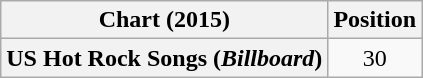<table class="wikitable plainrowheaders" style="text-align:center">
<tr>
<th>Chart (2015)</th>
<th>Position</th>
</tr>
<tr>
<th scope="row">US Hot Rock Songs (<em>Billboard</em>)</th>
<td>30</td>
</tr>
</table>
